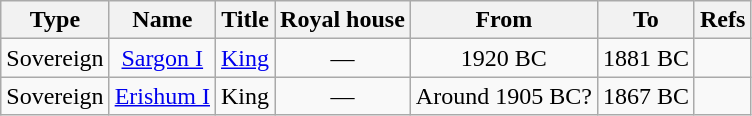<table style="text-align:center;" class="wikitable">
<tr>
<th>Type</th>
<th>Name</th>
<th>Title</th>
<th>Royal house</th>
<th>From</th>
<th>To</th>
<th>Refs</th>
</tr>
<tr>
<td>Sovereign</td>
<td><a href='#'>Sargon I</a></td>
<td><a href='#'>King</a></td>
<td>—</td>
<td>1920 BC</td>
<td>1881 BC</td>
<td></td>
</tr>
<tr>
<td>Sovereign</td>
<td><a href='#'>Erishum I</a></td>
<td>King</td>
<td>—</td>
<td>Around 1905 BC?</td>
<td>1867 BC</td>
<td></td>
</tr>
</table>
